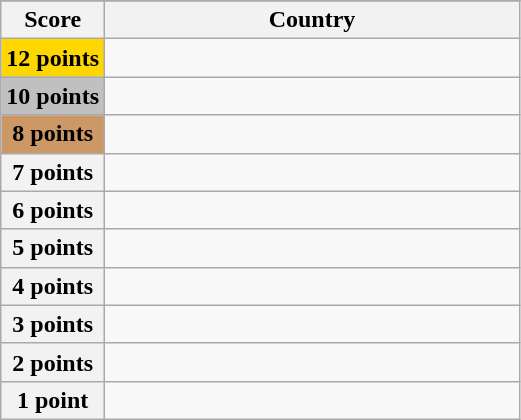<table class="wikitable">
<tr>
</tr>
<tr>
<th scope="col" width="20%">Score</th>
<th scope="col">Country</th>
</tr>
<tr>
<th scope="row" style="background:gold">12 points</th>
<td></td>
</tr>
<tr>
<th scope="row" style="background:silver">10 points</th>
<td></td>
</tr>
<tr>
<th scope="row" style="background:#CC9966">8 points</th>
<td></td>
</tr>
<tr>
<th scope="row">7 points</th>
<td></td>
</tr>
<tr>
<th scope="row">6 points</th>
<td></td>
</tr>
<tr>
<th scope="row">5 points</th>
<td></td>
</tr>
<tr>
<th scope="row">4 points</th>
<td></td>
</tr>
<tr>
<th scope="row">3 points</th>
<td></td>
</tr>
<tr>
<th scope="row">2 points</th>
<td></td>
</tr>
<tr>
<th scope="row">1 point</th>
<td></td>
</tr>
</table>
